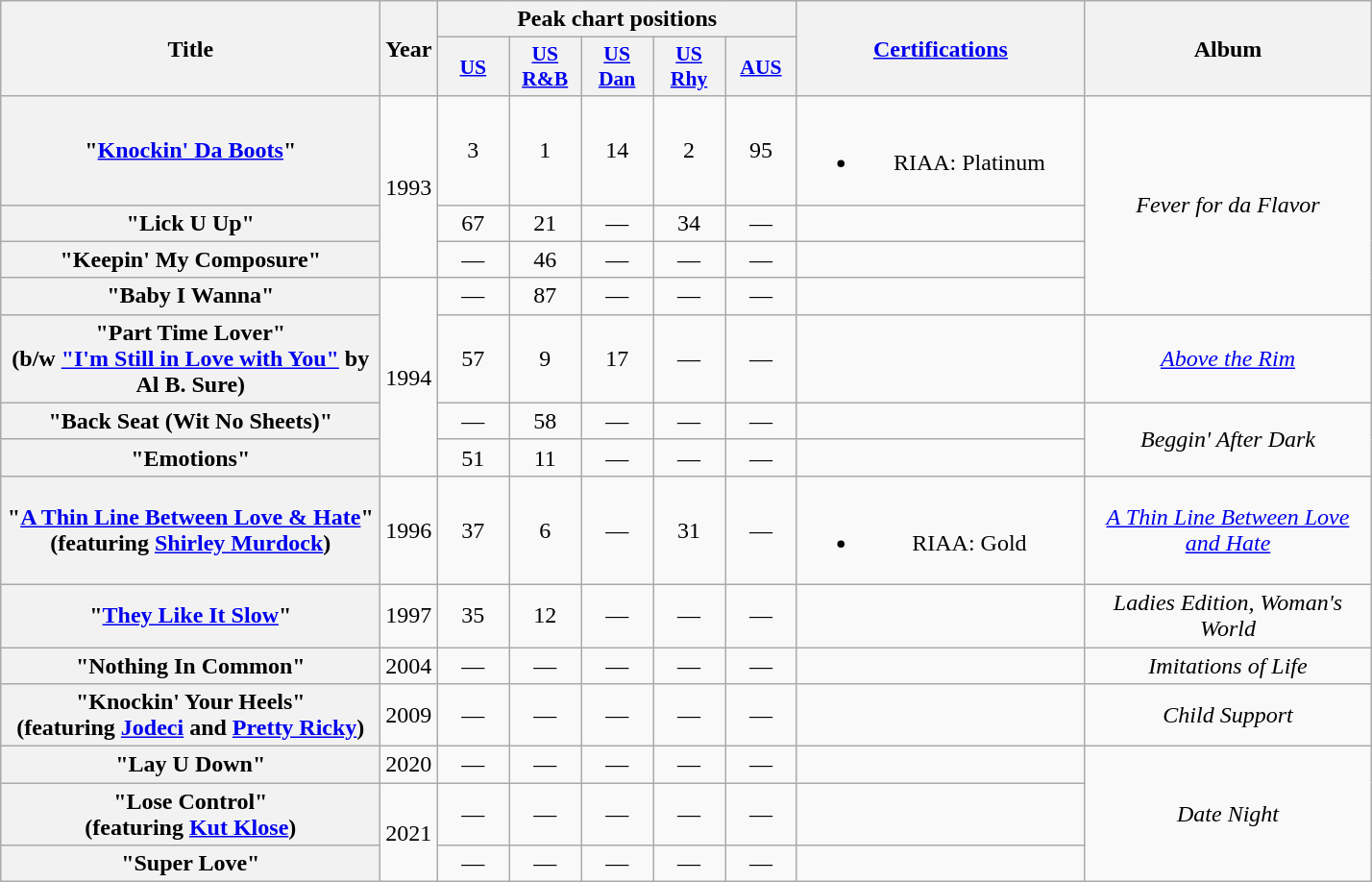<table class="wikitable plainrowheaders" style="text-align:center;" border="1">
<tr>
<th scope="col" rowspan="2" style="width:16em;">Title</th>
<th scope="col" rowspan="2">Year</th>
<th scope="col" colspan="5">Peak chart positions</th>
<th scope="col" rowspan="2" style="width:12em;"><a href='#'>Certifications</a></th>
<th scope="col" rowspan="2" style="width:12em;">Album</th>
</tr>
<tr>
<th scope="col" style="width:3em;font-size:90%;"><a href='#'>US</a><br></th>
<th scope="col" style="width:3em;font-size:90%;"><a href='#'>US<br>R&B</a><br></th>
<th scope="col" style="width:3em;font-size:90%;"><a href='#'>US<br>Dan</a><br></th>
<th scope="col" style="width:3em;font-size:90%;"><a href='#'>US<br>Rhy</a><br></th>
<th scope="col" style="width:3em;font-size:90%;"><a href='#'>AUS</a><br></th>
</tr>
<tr>
<th scope="row">"<a href='#'>Knockin' Da Boots</a>"</th>
<td rowspan="3">1993</td>
<td>3</td>
<td>1</td>
<td>14</td>
<td>2</td>
<td>95</td>
<td><br><ul><li>RIAA: Platinum</li></ul></td>
<td rowspan="4"><em>Fever for da Flavor</em></td>
</tr>
<tr>
<th scope="row">"Lick U Up"</th>
<td>67</td>
<td>21</td>
<td>—</td>
<td>34</td>
<td>—</td>
<td></td>
</tr>
<tr>
<th scope="row">"Keepin' My Composure"</th>
<td>—</td>
<td>46</td>
<td>—</td>
<td>—</td>
<td>—</td>
<td></td>
</tr>
<tr>
<th scope="row">"Baby I Wanna"</th>
<td rowspan="4">1994</td>
<td>—</td>
<td>87</td>
<td>—</td>
<td>—</td>
<td>—</td>
<td></td>
</tr>
<tr>
<th scope="row">"Part Time Lover"<br><span>(b/w <a href='#'>"I'm Still in Love with You"</a> by Al B. Sure)</span></th>
<td>57</td>
<td>9</td>
<td>17</td>
<td>—</td>
<td>—</td>
<td></td>
<td><em><a href='#'>Above the Rim</a></em></td>
</tr>
<tr>
<th scope="row">"Back Seat (Wit No Sheets)"</th>
<td>—</td>
<td>58</td>
<td>—</td>
<td>—</td>
<td>—</td>
<td></td>
<td rowspan="2"><em>Beggin' After Dark</em></td>
</tr>
<tr>
<th scope="row">"Emotions"</th>
<td>51</td>
<td>11</td>
<td>—</td>
<td>—</td>
<td>—</td>
<td></td>
</tr>
<tr>
<th scope="row">"<a href='#'>A Thin Line Between Love & Hate</a>"<br><span>(featuring <a href='#'>Shirley Murdock</a>)</span></th>
<td>1996</td>
<td>37</td>
<td>6</td>
<td>—</td>
<td>31</td>
<td>—</td>
<td><br><ul><li>RIAA: Gold</li></ul></td>
<td><em><a href='#'>A Thin Line Between Love and Hate</a></em></td>
</tr>
<tr>
<th scope="row">"<a href='#'>They Like It Slow</a>"</th>
<td>1997</td>
<td>35</td>
<td>12</td>
<td>—</td>
<td>—</td>
<td>—</td>
<td></td>
<td><em>Ladies Edition, Woman's World</em></td>
</tr>
<tr>
<th scope="row">"Nothing In Common"</th>
<td>2004</td>
<td>—</td>
<td>—</td>
<td>—</td>
<td>—</td>
<td>—</td>
<td></td>
<td><em>Imitations of Life</em></td>
</tr>
<tr>
<th scope="row">"Knockin' Your Heels"<br><span>(featuring <a href='#'>Jodeci</a> and <a href='#'>Pretty Ricky</a>)</span></th>
<td>2009</td>
<td>—</td>
<td>—</td>
<td>—</td>
<td>—</td>
<td>—</td>
<td></td>
<td><em>Child Support</em></td>
</tr>
<tr>
<th scope="row">"Lay U Down"</th>
<td>2020</td>
<td>—</td>
<td>—</td>
<td>—</td>
<td>—</td>
<td>—</td>
<td></td>
<td rowspan="3"><em>Date Night</em></td>
</tr>
<tr>
<th scope="row">"Lose Control"<br><span>(featuring <a href='#'>Kut Klose</a>)</span></th>
<td rowspan="2">2021</td>
<td>—</td>
<td>—</td>
<td>—</td>
<td>—</td>
<td>—</td>
<td></td>
</tr>
<tr>
<th scope="row">"Super Love"</th>
<td>—</td>
<td>—</td>
<td>—</td>
<td>—</td>
<td>—</td>
<td></td>
</tr>
</table>
